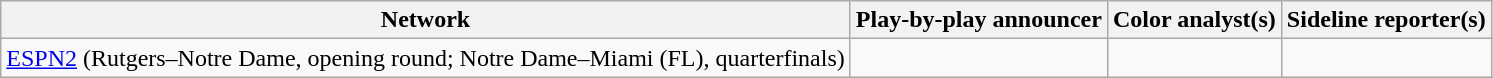<table class="wikitable">
<tr>
<th>Network</th>
<th>Play-by-play announcer</th>
<th>Color analyst(s)</th>
<th>Sideline reporter(s)</th>
</tr>
<tr>
<td><a href='#'>ESPN2</a> (Rutgers–Notre Dame, opening round; Notre Dame–Miami (FL), quarterfinals)</td>
<td></td>
<td></td>
<td></td>
</tr>
</table>
